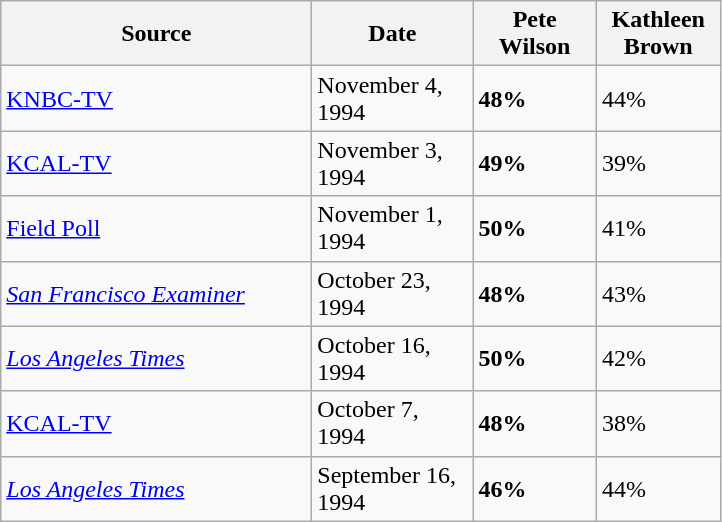<table class="wikitable">
<tr>
<th width="200px">Source</th>
<th width="100px">Date</th>
<th width="75px">Pete<br>Wilson</th>
<th width="75px">Kathleen<br>Brown</th>
</tr>
<tr>
<td><a href='#'>KNBC-TV</a></td>
<td>November 4, 1994</td>
<td><strong>48%</strong></td>
<td>44%</td>
</tr>
<tr>
<td><a href='#'>KCAL-TV</a></td>
<td>November 3, 1994</td>
<td><strong>49%</strong></td>
<td>39%</td>
</tr>
<tr>
<td><a href='#'>Field Poll</a></td>
<td>November 1, 1994</td>
<td><strong>50%</strong></td>
<td>41%</td>
</tr>
<tr>
<td><em><a href='#'>San Francisco Examiner</a></em></td>
<td>October 23, 1994</td>
<td><strong>48%</strong></td>
<td>43%</td>
</tr>
<tr>
<td><em><a href='#'>Los Angeles Times</a></em></td>
<td>October 16, 1994</td>
<td><strong>50%</strong></td>
<td>42%</td>
</tr>
<tr>
<td><a href='#'>KCAL-TV</a></td>
<td>October 7, 1994</td>
<td><strong>48%</strong></td>
<td>38%</td>
</tr>
<tr>
<td><em><a href='#'>Los Angeles Times</a></em></td>
<td>September 16, 1994</td>
<td><strong>46%</strong></td>
<td>44%</td>
</tr>
</table>
